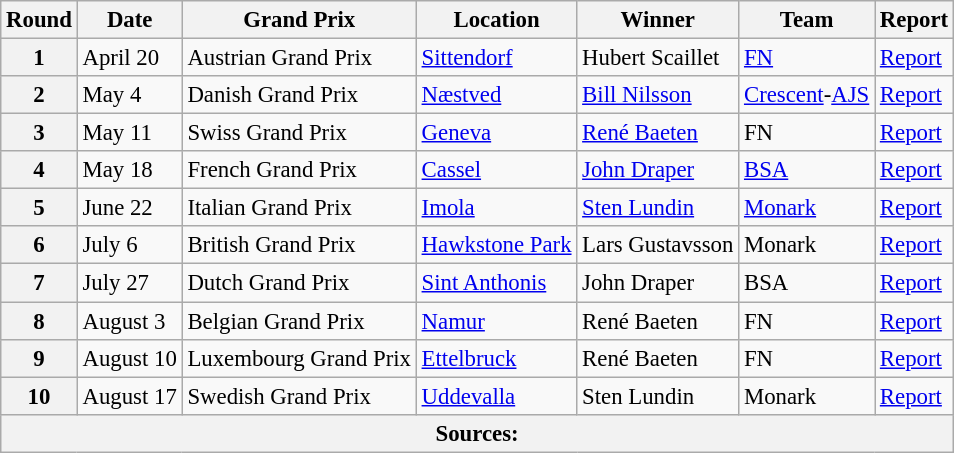<table class="wikitable" style="font-size: 95%;">
<tr>
<th align=center>Round</th>
<th align=center>Date</th>
<th align=center>Grand Prix</th>
<th align=center>Location</th>
<th align=center>Winner</th>
<th align=center>Team</th>
<th align=center>Report</th>
</tr>
<tr>
<th>1</th>
<td>April 20</td>
<td> Austrian Grand Prix</td>
<td><a href='#'>Sittendorf</a></td>
<td> Hubert Scaillet</td>
<td><a href='#'>FN</a></td>
<td><a href='#'>Report</a></td>
</tr>
<tr>
<th>2</th>
<td>May 4</td>
<td> Danish Grand Prix</td>
<td><a href='#'>Næstved</a></td>
<td> <a href='#'>Bill Nilsson</a></td>
<td><a href='#'>Crescent</a>-<a href='#'>AJS</a></td>
<td><a href='#'>Report</a></td>
</tr>
<tr>
<th>3</th>
<td>May 11</td>
<td> Swiss Grand Prix</td>
<td><a href='#'>Geneva</a></td>
<td> <a href='#'>René Baeten</a></td>
<td>FN</td>
<td><a href='#'>Report</a></td>
</tr>
<tr>
<th>4</th>
<td>May 18</td>
<td> French Grand Prix</td>
<td><a href='#'>Cassel</a></td>
<td> <a href='#'>John Draper</a></td>
<td><a href='#'>BSA</a></td>
<td><a href='#'>Report</a></td>
</tr>
<tr>
<th>5</th>
<td>June 22</td>
<td> Italian Grand Prix</td>
<td><a href='#'>Imola</a></td>
<td> <a href='#'>Sten Lundin</a></td>
<td><a href='#'>Monark</a></td>
<td><a href='#'>Report</a></td>
</tr>
<tr>
<th>6</th>
<td>July 6</td>
<td> British Grand Prix</td>
<td><a href='#'>Hawkstone Park</a></td>
<td> Lars Gustavsson</td>
<td>Monark</td>
<td><a href='#'>Report</a></td>
</tr>
<tr>
<th>7</th>
<td>July 27</td>
<td> Dutch Grand Prix</td>
<td><a href='#'>Sint Anthonis</a></td>
<td> John Draper</td>
<td>BSA</td>
<td><a href='#'>Report</a></td>
</tr>
<tr>
<th>8</th>
<td>August 3</td>
<td> Belgian Grand Prix</td>
<td><a href='#'>Namur</a></td>
<td> René Baeten</td>
<td>FN</td>
<td><a href='#'>Report</a></td>
</tr>
<tr>
<th>9</th>
<td>August 10</td>
<td> Luxembourg Grand Prix</td>
<td><a href='#'>Ettelbruck</a></td>
<td> René Baeten</td>
<td>FN</td>
<td><a href='#'>Report</a></td>
</tr>
<tr>
<th>10</th>
<td>August 17</td>
<td> Swedish Grand Prix</td>
<td><a href='#'>Uddevalla</a></td>
<td> Sten Lundin</td>
<td>Monark</td>
<td><a href='#'>Report</a></td>
</tr>
<tr>
<th colspan=8>Sources:</th>
</tr>
</table>
